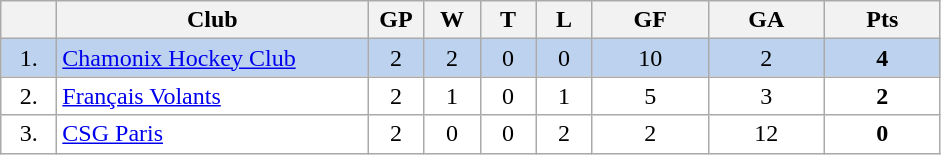<table class="wikitable">
<tr>
<th width="30"></th>
<th width="200">Club</th>
<th width="30">GP</th>
<th width="30">W</th>
<th width="30">T</th>
<th width="30">L</th>
<th width="70">GF</th>
<th width="70">GA</th>
<th width="70">Pts</th>
</tr>
<tr bgcolor="#BCD2EE" align="center">
<td>1.</td>
<td align="left"><a href='#'>Chamonix Hockey Club</a></td>
<td>2</td>
<td>2</td>
<td>0</td>
<td>0</td>
<td>10</td>
<td>2</td>
<td><strong>4</strong></td>
</tr>
<tr bgcolor="#FFFFFF" align="center">
<td>2.</td>
<td align="left"><a href='#'>Français Volants</a></td>
<td>2</td>
<td>1</td>
<td>0</td>
<td>1</td>
<td>5</td>
<td>3</td>
<td><strong>2</strong></td>
</tr>
<tr bgcolor="#FFFFFF" align="center">
<td>3.</td>
<td align="left"><a href='#'>CSG Paris</a></td>
<td>2</td>
<td>0</td>
<td>0</td>
<td>2</td>
<td>2</td>
<td>12</td>
<td><strong>0</strong></td>
</tr>
</table>
